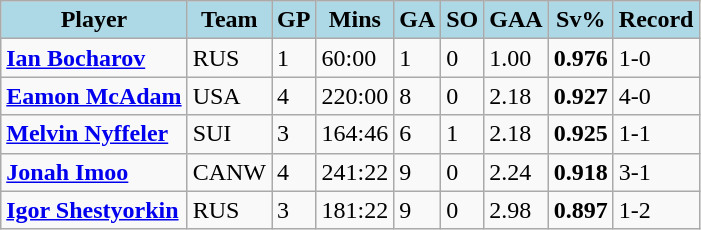<table class="wikitable">
<tr>
<th style="background:lightblue;">Player</th>
<th style="background:lightblue;">Team</th>
<th style="background:lightblue;">GP</th>
<th style="background:lightblue;">Mins</th>
<th style="background:lightblue;">GA</th>
<th style="background:lightblue;">SO</th>
<th style="background:lightblue;">GAA</th>
<th style="background:lightblue;">Sv%</th>
<th style="background:lightblue;">Record</th>
</tr>
<tr>
<td><strong><a href='#'>Ian Bocharov</a></strong></td>
<td>RUS</td>
<td>1</td>
<td>60:00</td>
<td>1</td>
<td>0</td>
<td>1.00</td>
<td><strong>0.976</strong></td>
<td>1-0</td>
</tr>
<tr>
<td><strong><a href='#'>Eamon McAdam</a></strong></td>
<td>USA</td>
<td>4</td>
<td>220:00</td>
<td>8</td>
<td>0</td>
<td>2.18</td>
<td><strong>0.927</strong></td>
<td>4-0</td>
</tr>
<tr>
<td><strong><a href='#'>Melvin Nyffeler</a></strong></td>
<td>SUI</td>
<td>3</td>
<td>164:46</td>
<td>6</td>
<td>1</td>
<td>2.18</td>
<td><strong>0.925</strong></td>
<td>1-1</td>
</tr>
<tr>
<td><strong><a href='#'>Jonah Imoo</a></strong></td>
<td>CANW</td>
<td>4</td>
<td>241:22</td>
<td>9</td>
<td>0</td>
<td>2.24</td>
<td><strong>0.918</strong></td>
<td>3-1</td>
</tr>
<tr>
<td><strong><a href='#'>Igor Shestyorkin</a></strong></td>
<td>RUS</td>
<td>3</td>
<td>181:22</td>
<td>9</td>
<td>0</td>
<td>2.98</td>
<td><strong>0.897</strong></td>
<td>1-2</td>
</tr>
</table>
